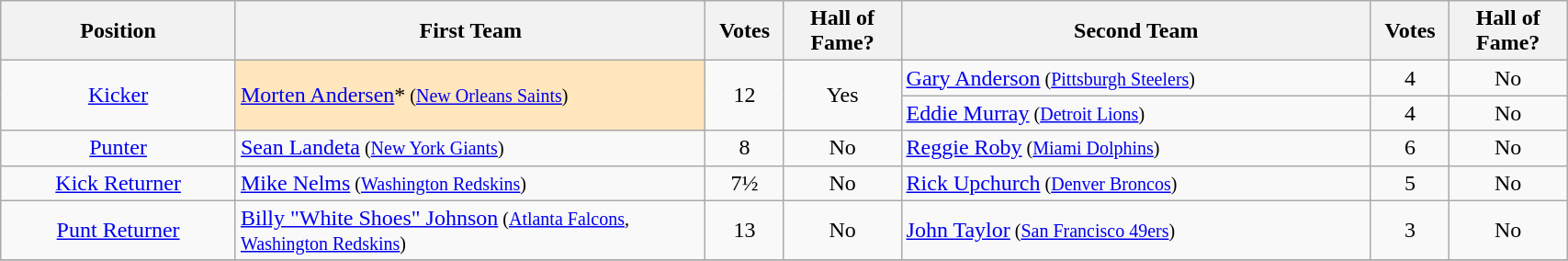<table class="wikitable" width=90%>
<tr>
<th width=15%>Position</th>
<th width=30%>First Team</th>
<th width=5%>Votes</th>
<th width=7.5%>Hall of Fame?</th>
<th width=30%>Second Team</th>
<th width=5%>Votes</th>
<th width=7.5%>Hall of Fame?</th>
</tr>
<tr>
<td align=center rowspan="2"><a href='#'>Kicker</a></td>
<td style="background-color:#FFE6BD" rowspan="2"><a href='#'>Morten Andersen</a>*<small>  (<a href='#'>New Orleans Saints</a>)</small></td>
<td align=center rowspan="2">12</td>
<td align=center rowspan="2">Yes</td>
<td><a href='#'>Gary Anderson</a><small>  (<a href='#'>Pittsburgh Steelers</a>)</small></td>
<td align=center>4</td>
<td align=center>No</td>
</tr>
<tr>
<td><a href='#'>Eddie Murray</a><small>  (<a href='#'>Detroit Lions</a>)</small></td>
<td align=center>4</td>
<td align=center>No</td>
</tr>
<tr>
<td align=center><a href='#'>Punter</a></td>
<td><a href='#'>Sean Landeta</a><small>  (<a href='#'>New York Giants</a>)</small></td>
<td align=center>8</td>
<td align=center>No</td>
<td><a href='#'>Reggie Roby</a><small>  (<a href='#'>Miami Dolphins</a>)</small></td>
<td align=center>6</td>
<td align=center>No</td>
</tr>
<tr>
<td align=center><a href='#'>Kick Returner</a></td>
<td><a href='#'>Mike Nelms</a><small>  (<a href='#'>Washington Redskins</a>)</small></td>
<td align=center>7½</td>
<td align=center>No</td>
<td><a href='#'>Rick Upchurch</a><small>  (<a href='#'>Denver Broncos</a>)</small></td>
<td align=center>5</td>
<td align=center>No</td>
</tr>
<tr>
<td align=center><a href='#'>Punt Returner</a></td>
<td><a href='#'>Billy "White Shoes" Johnson</a><small>  (<a href='#'>Atlanta Falcons</a>, <a href='#'>Washington Redskins</a>)</small></td>
<td align=center>13</td>
<td align=center>No</td>
<td><a href='#'>John Taylor</a><small>  (<a href='#'>San Francisco 49ers</a>)</small></td>
<td align=center>3</td>
<td align=center>No</td>
</tr>
<tr>
</tr>
</table>
